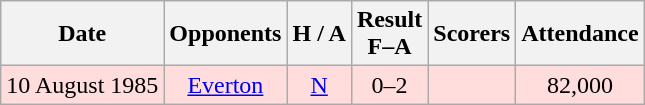<table class="wikitable" style="text-align:center">
<tr>
<th>Date</th>
<th>Opponents</th>
<th>H / A</th>
<th>Result<br>F–A</th>
<th>Scorers</th>
<th>Attendance</th>
</tr>
<tr bgcolor="#ffdddd">
<td>10 August 1985</td>
<td><a href='#'>Everton</a></td>
<td><a href='#'>N</a></td>
<td>0–2</td>
<td></td>
<td>82,000</td>
</tr>
</table>
